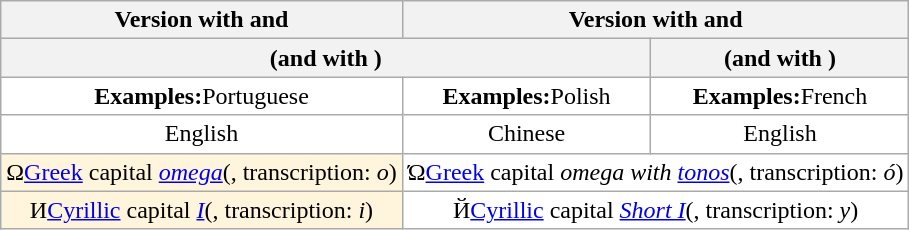<table class="wikitable" style="background:white; text-align:center">
<tr>
<th>Version with  and </th>
<th colspan="2">Version with  and </th>
</tr>
<tr>
<th colspan="2">(and with )</th>
<th>(and with )</th>
</tr>
<tr>
<td><strong>Examples:</strong>Portuguese</td>
<td><strong>Examples:</strong>Polish</td>
<td><strong>Examples:</strong>French</td>
</tr>
<tr>
<td>English</td>
<td>Chinese</td>
<td>English</td>
</tr>
<tr>
<td style="background-color:#FFF5DD"><span>Ω</span><a href='#'>Greek</a> capital <em><a href='#'>omega</a></em>(, transcription: <em>o</em>)</td>
<td colspan="2"><span>Ώ</span><a href='#'>Greek</a> capital <em>omega with <a href='#'>tonos</a></em>(, transcription: <em>ó</em>)</td>
</tr>
<tr>
<td style="background-color:#FFF5DD"><span>И</span><a href='#'>Cyrillic</a> capital <em><a href='#'>I</a></em>(, transcription: <em>i</em>)</td>
<td colspan="2"><span>Й</span><a href='#'>Cyrillic</a> capital <em><a href='#'>Short I</a></em>(, transcription: <em>y</em>)</td>
</tr>
</table>
